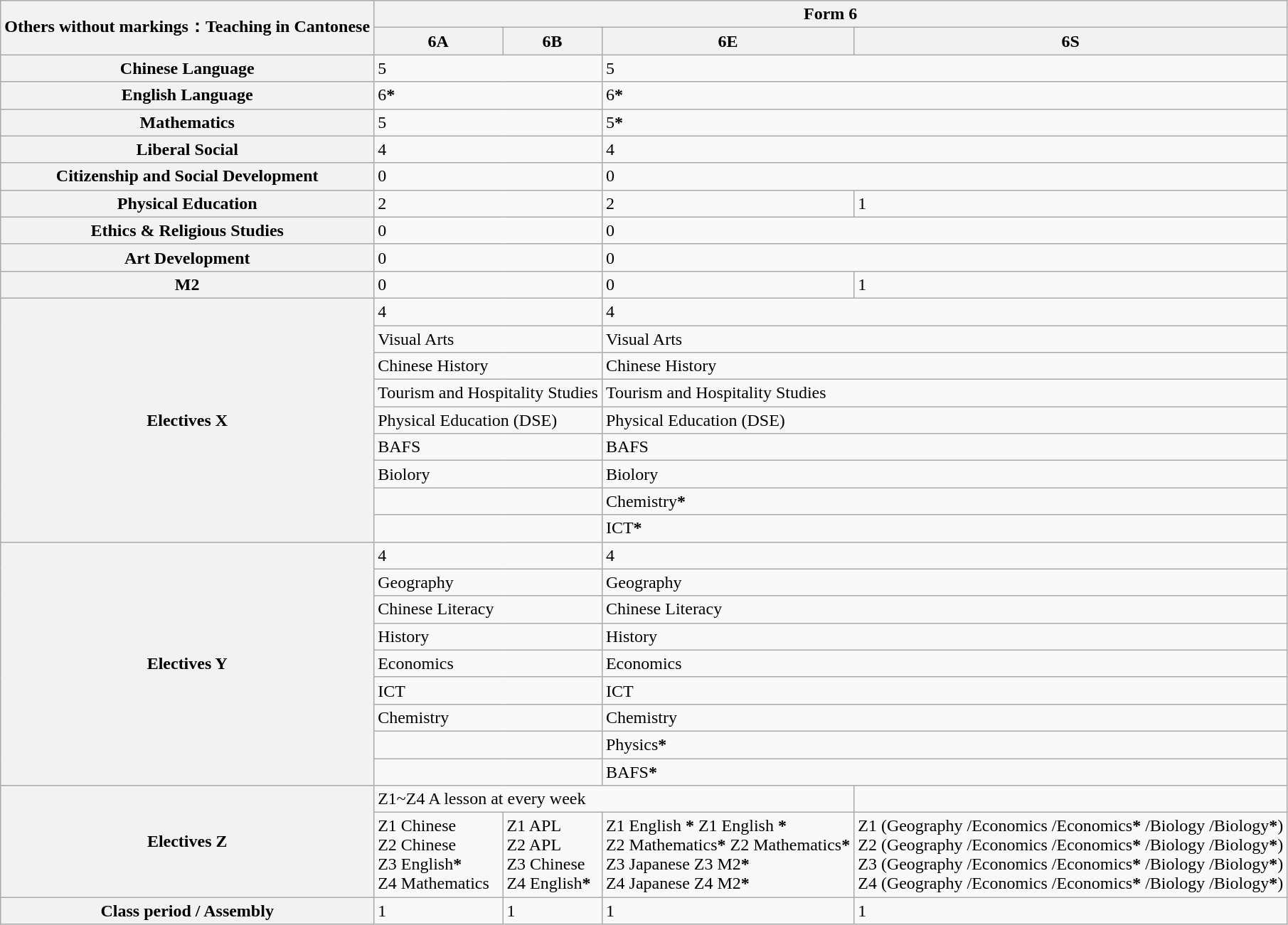<table class="wikitable">
<tr>
<th rowspan="2">Others without markings<strong>：Teaching in Cantonese</strong></th>
<th colspan="4">Form 6</th>
</tr>
<tr>
<th>6A</th>
<th>6B</th>
<th>6E</th>
<th>6S</th>
</tr>
<tr>
<th>Chinese Language</th>
<td colspan="2">5</td>
<td colspan="2">5</td>
</tr>
<tr>
<th>English Language</th>
<td colspan="2">6<strong>*</strong></td>
<td colspan="2">6<strong>*</strong></td>
</tr>
<tr>
<th>Mathematics</th>
<td colspan="2">5</td>
<td colspan="2">5<strong>*</strong></td>
</tr>
<tr>
<th>Liberal Social</th>
<td colspan="2">4</td>
<td colspan="2">4</td>
</tr>
<tr>
<th>Citizenship and Social Development</th>
<td colspan="2">0</td>
<td colspan="2">0</td>
</tr>
<tr>
<th>Physical Education</th>
<td colspan="2">2</td>
<td>2</td>
<td>1</td>
</tr>
<tr>
<th>Ethics & Religious Studies</th>
<td colspan="2">0</td>
<td colspan="2">0</td>
</tr>
<tr>
<th>Art Development</th>
<td colspan="2">0</td>
<td colspan="2">0</td>
</tr>
<tr>
<th>M2</th>
<td colspan="2">0</td>
<td>0</td>
<td>1</td>
</tr>
<tr>
<th rowspan="9">Electives X</th>
<td colspan="2">4</td>
<td colspan="2">4</td>
</tr>
<tr>
<td colspan="2">Visual Arts</td>
<td colspan="2">Visual Arts</td>
</tr>
<tr>
<td colspan="2">Chinese History</td>
<td colspan="2">Chinese History</td>
</tr>
<tr>
<td colspan="2">Tourism and Hospitality Studies</td>
<td colspan="2">Tourism and Hospitality Studies</td>
</tr>
<tr>
<td colspan="2">Physical Education (DSE)</td>
<td colspan="2">Physical Education (DSE)</td>
</tr>
<tr>
<td colspan="2">BAFS</td>
<td colspan="2">BAFS</td>
</tr>
<tr>
<td colspan="2">Biolory</td>
<td colspan="2">Biolory</td>
</tr>
<tr>
<td colspan="2"></td>
<td colspan="2">Chemistry<strong>*</strong></td>
</tr>
<tr>
<td colspan="2"></td>
<td colspan="2">ICT<strong>*</strong></td>
</tr>
<tr>
<th rowspan="9">Electives Y</th>
<td colspan="2">4</td>
<td colspan="2">4</td>
</tr>
<tr>
<td colspan="2">Geography</td>
<td colspan="2">Geography</td>
</tr>
<tr>
<td colspan="2">Chinese Literacy</td>
<td colspan="2">Chinese Literacy</td>
</tr>
<tr>
<td colspan="2">History</td>
<td colspan="2">History</td>
</tr>
<tr>
<td colspan="2">Economics</td>
<td colspan="2">Economics</td>
</tr>
<tr>
<td colspan="2">ICT</td>
<td colspan="2">ICT</td>
</tr>
<tr>
<td colspan="2">Chemistry</td>
<td colspan="2">Chemistry</td>
</tr>
<tr>
<td colspan="2"></td>
<td colspan="2">Physics<strong>*</strong></td>
</tr>
<tr>
<td colspan="2"></td>
<td colspan="2">BAFS<strong>*</strong></td>
</tr>
<tr>
<th rowspan="2">Electives Z</th>
<td colspan="3">Z1~Z4 A lesson at every week</td>
<td></td>
</tr>
<tr>
<td>Z1 Chinese<br>Z2 Chinese<br>Z3 English<strong>*</strong><br>Z4 Mathematics</td>
<td>Z1 APL<br>Z2 APL<br>Z3 Chinese<br>Z4 English<strong>*</strong></td>
<td>Z1 English <strong>*</strong>            Z1 English <strong>*</strong><br>Z2 Mathematics<strong>*</strong>    Z2 Mathematics<strong>*</strong><br>Z3 Japanese          Z3 M2<strong>*</strong><br>Z4 Japanese          Z4 M2<strong>*</strong></td>
<td>Z1 (Geography /Economics /Economics<strong>*</strong> /Biology /Biology<strong>*</strong>)<br>Z2 (Geography /Economics /Economics<strong>*</strong> /Biology /Biology<strong>*</strong>)<br>Z3 (Geography /Economics /Economics<strong>*</strong> /Biology /Biology<strong>*</strong>)<br>Z4 (Geography /Economics /Economics<strong>*</strong> /Biology /Biology<strong>*</strong>)</td>
</tr>
<tr>
<th>Class period / Assembly</th>
<td>1</td>
<td>1</td>
<td>1</td>
<td>1</td>
</tr>
</table>
